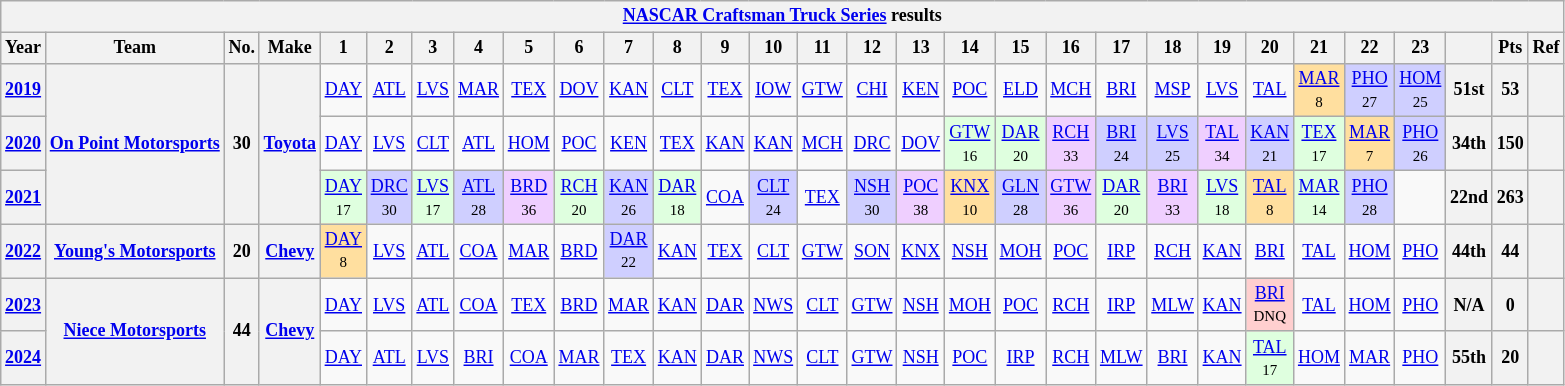<table class="wikitable" style="text-align:center; font-size:75%">
<tr>
<th colspan=45><a href='#'>NASCAR Craftsman Truck Series</a> results</th>
</tr>
<tr>
<th>Year</th>
<th>Team</th>
<th>No.</th>
<th>Make</th>
<th>1</th>
<th>2</th>
<th>3</th>
<th>4</th>
<th>5</th>
<th>6</th>
<th>7</th>
<th>8</th>
<th>9</th>
<th>10</th>
<th>11</th>
<th>12</th>
<th>13</th>
<th>14</th>
<th>15</th>
<th>16</th>
<th>17</th>
<th>18</th>
<th>19</th>
<th>20</th>
<th>21</th>
<th>22</th>
<th>23</th>
<th></th>
<th>Pts</th>
<th>Ref</th>
</tr>
<tr>
<th><a href='#'>2019</a></th>
<th rowspan=3><a href='#'>On Point Motorsports</a></th>
<th rowspan=3>30</th>
<th rowspan=3><a href='#'>Toyota</a></th>
<td><a href='#'>DAY</a></td>
<td><a href='#'>ATL</a></td>
<td><a href='#'>LVS</a></td>
<td><a href='#'>MAR</a></td>
<td><a href='#'>TEX</a></td>
<td><a href='#'>DOV</a></td>
<td><a href='#'>KAN</a></td>
<td><a href='#'>CLT</a></td>
<td><a href='#'>TEX</a></td>
<td><a href='#'>IOW</a></td>
<td><a href='#'>GTW</a></td>
<td><a href='#'>CHI</a></td>
<td><a href='#'>KEN</a></td>
<td><a href='#'>POC</a></td>
<td><a href='#'>ELD</a></td>
<td><a href='#'>MCH</a></td>
<td><a href='#'>BRI</a></td>
<td><a href='#'>MSP</a></td>
<td><a href='#'>LVS</a></td>
<td><a href='#'>TAL</a></td>
<td style="background:#FFDF9F;"><a href='#'>MAR</a><br><small>8</small></td>
<td style="background:#CFCFFF;"><a href='#'>PHO</a><br><small>27</small></td>
<td style="background:#CFCFFF;"><a href='#'>HOM</a><br><small>25</small></td>
<th>51st</th>
<th>53</th>
<th></th>
</tr>
<tr>
<th><a href='#'>2020</a></th>
<td><a href='#'>DAY</a></td>
<td><a href='#'>LVS</a></td>
<td><a href='#'>CLT</a></td>
<td><a href='#'>ATL</a></td>
<td><a href='#'>HOM</a></td>
<td><a href='#'>POC</a></td>
<td><a href='#'>KEN</a></td>
<td><a href='#'>TEX</a></td>
<td><a href='#'>KAN</a></td>
<td><a href='#'>KAN</a></td>
<td><a href='#'>MCH</a></td>
<td><a href='#'>DRC</a></td>
<td><a href='#'>DOV</a></td>
<td style="background:#DFFFDF;"><a href='#'>GTW</a><br><small>16</small></td>
<td style="background:#DFFFDF;"><a href='#'>DAR</a><br><small>20</small></td>
<td style="background:#EFCFFF;"><a href='#'>RCH</a><br><small>33</small></td>
<td style="background:#CFCFFF;"><a href='#'>BRI</a><br><small>24</small></td>
<td style="background:#CFCFFF;"><a href='#'>LVS</a><br><small>25</small></td>
<td style="background:#EFCFFF;"><a href='#'>TAL</a><br><small>34</small></td>
<td style="background:#CFCFFF;"><a href='#'>KAN</a><br><small>21</small></td>
<td style="background:#DFFFDF;"><a href='#'>TEX</a><br><small>17</small></td>
<td style="background:#FFDF9F;"><a href='#'>MAR</a><br><small>7</small></td>
<td style="background:#CFCFFF;"><a href='#'>PHO</a><br><small>26</small></td>
<th>34th</th>
<th>150</th>
<th></th>
</tr>
<tr>
<th><a href='#'>2021</a></th>
<td style="background:#DFFFDF;"><a href='#'>DAY</a><br><small>17</small></td>
<td style="background:#CFCFFF;"><a href='#'>DRC</a><br><small>30</small></td>
<td style="background:#DFFFDF;"><a href='#'>LVS</a><br><small>17</small></td>
<td style="background:#CFCFFF;"><a href='#'>ATL</a><br><small>28</small></td>
<td style="background:#EFCFFF;"><a href='#'>BRD</a><br><small>36</small></td>
<td style="background:#DFFFDF;"><a href='#'>RCH</a><br><small>20</small></td>
<td style="background:#CFCFFF;"><a href='#'>KAN</a><br><small>26</small></td>
<td style="background:#DFFFDF;"><a href='#'>DAR</a><br><small>18</small></td>
<td><a href='#'>COA</a></td>
<td style="background:#CFCFFF;"><a href='#'>CLT</a><br><small>24</small></td>
<td><a href='#'>TEX</a></td>
<td style="background:#CFCFFF;"><a href='#'>NSH</a><br><small>30</small></td>
<td style="background:#EFCFFF;"><a href='#'>POC</a><br><small>38</small></td>
<td style="background:#FFDF9F;"><a href='#'>KNX</a><br><small>10</small></td>
<td style="background:#CFCFFF;"><a href='#'>GLN</a><br><small>28</small></td>
<td style="background:#EFCFFF;"><a href='#'>GTW</a><br><small>36</small></td>
<td style="background:#DFFFDF;"><a href='#'>DAR</a><br><small>20</small></td>
<td style="background:#EFCFFF;"><a href='#'>BRI</a><br><small>33</small></td>
<td style="background:#DFFFDF;"><a href='#'>LVS</a><br><small>18</small></td>
<td style="background:#FFDF9F;"><a href='#'>TAL</a><br><small>8</small></td>
<td style="background:#DFFFDF;"><a href='#'>MAR</a><br><small>14</small></td>
<td style="background:#CFCFFF;"><a href='#'>PHO</a><br><small>28</small></td>
<td></td>
<th>22nd</th>
<th>263</th>
<th></th>
</tr>
<tr>
<th><a href='#'>2022</a></th>
<th><a href='#'>Young's Motorsports</a></th>
<th>20</th>
<th><a href='#'>Chevy</a></th>
<td style="background:#FFDF9F;"><a href='#'>DAY</a><br><small>8</small></td>
<td><a href='#'>LVS</a></td>
<td><a href='#'>ATL</a></td>
<td><a href='#'>COA</a></td>
<td><a href='#'>MAR</a></td>
<td><a href='#'>BRD</a></td>
<td style="background:#CFCFFF;"><a href='#'>DAR</a><br><small>22</small></td>
<td><a href='#'>KAN</a></td>
<td><a href='#'>TEX</a></td>
<td><a href='#'>CLT</a></td>
<td><a href='#'>GTW</a></td>
<td><a href='#'>SON</a></td>
<td><a href='#'>KNX</a></td>
<td><a href='#'>NSH</a></td>
<td><a href='#'>MOH</a></td>
<td><a href='#'>POC</a></td>
<td><a href='#'>IRP</a></td>
<td><a href='#'>RCH</a></td>
<td><a href='#'>KAN</a></td>
<td><a href='#'>BRI</a></td>
<td><a href='#'>TAL</a></td>
<td><a href='#'>HOM</a></td>
<td><a href='#'>PHO</a></td>
<th>44th</th>
<th>44</th>
<th></th>
</tr>
<tr>
<th><a href='#'>2023</a></th>
<th rowspan=2><a href='#'>Niece Motorsports</a></th>
<th rowspan=2>44</th>
<th rowspan=2><a href='#'>Chevy</a></th>
<td><a href='#'>DAY</a></td>
<td><a href='#'>LVS</a></td>
<td><a href='#'>ATL</a></td>
<td><a href='#'>COA</a></td>
<td><a href='#'>TEX</a></td>
<td><a href='#'>BRD</a></td>
<td><a href='#'>MAR</a></td>
<td><a href='#'>KAN</a></td>
<td><a href='#'>DAR</a></td>
<td><a href='#'>NWS</a></td>
<td><a href='#'>CLT</a></td>
<td><a href='#'>GTW</a></td>
<td><a href='#'>NSH</a></td>
<td><a href='#'>MOH</a></td>
<td><a href='#'>POC</a></td>
<td><a href='#'>RCH</a></td>
<td><a href='#'>IRP</a></td>
<td><a href='#'>MLW</a></td>
<td><a href='#'>KAN</a></td>
<td style="background:#FFCFCF;"><a href='#'>BRI</a><br><small>DNQ</small></td>
<td><a href='#'>TAL</a></td>
<td><a href='#'>HOM</a></td>
<td><a href='#'>PHO</a></td>
<th>N/A</th>
<th>0</th>
<th></th>
</tr>
<tr>
<th><a href='#'>2024</a></th>
<td><a href='#'>DAY</a></td>
<td><a href='#'>ATL</a></td>
<td><a href='#'>LVS</a></td>
<td><a href='#'>BRI</a></td>
<td><a href='#'>COA</a></td>
<td><a href='#'>MAR</a></td>
<td><a href='#'>TEX</a></td>
<td><a href='#'>KAN</a></td>
<td><a href='#'>DAR</a></td>
<td><a href='#'>NWS</a></td>
<td><a href='#'>CLT</a></td>
<td><a href='#'>GTW</a></td>
<td><a href='#'>NSH</a></td>
<td><a href='#'>POC</a></td>
<td><a href='#'>IRP</a></td>
<td><a href='#'>RCH</a></td>
<td><a href='#'>MLW</a></td>
<td><a href='#'>BRI</a></td>
<td><a href='#'>KAN</a></td>
<td style="background:#DFFFDF;"><a href='#'>TAL</a><br><small>17</small></td>
<td><a href='#'>HOM</a></td>
<td><a href='#'>MAR</a></td>
<td><a href='#'>PHO</a></td>
<th>55th</th>
<th>20</th>
<th></th>
</tr>
</table>
